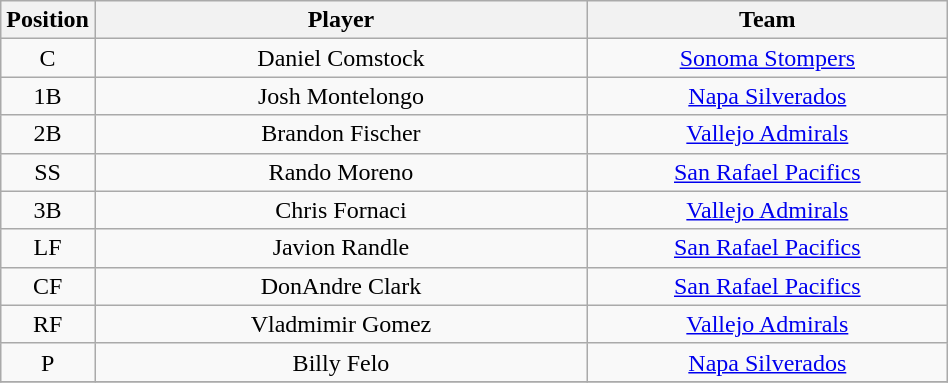<table class="wikitable"  style="width:50%; text-align:center;">
<tr>
<th style="width:5%;">Position</th>
<th style="width:55%;">Player</th>
<th style="width:55%;">Team</th>
</tr>
<tr>
<td>C</td>
<td>Daniel Comstock</td>
<td><a href='#'>Sonoma Stompers</a></td>
</tr>
<tr>
<td>1B</td>
<td>Josh Montelongo</td>
<td><a href='#'>Napa Silverados</a></td>
</tr>
<tr>
<td>2B</td>
<td>Brandon Fischer</td>
<td><a href='#'>Vallejo Admirals</a></td>
</tr>
<tr>
<td>SS</td>
<td>Rando Moreno</td>
<td><a href='#'>San Rafael Pacifics</a></td>
</tr>
<tr>
<td>3B</td>
<td>Chris Fornaci</td>
<td><a href='#'>Vallejo Admirals</a></td>
</tr>
<tr>
<td>LF</td>
<td>Javion Randle</td>
<td><a href='#'>San Rafael Pacifics</a></td>
</tr>
<tr>
<td>CF</td>
<td>DonAndre Clark</td>
<td><a href='#'>San Rafael Pacifics</a></td>
</tr>
<tr>
<td>RF</td>
<td>Vladmimir Gomez</td>
<td><a href='#'>Vallejo Admirals</a></td>
</tr>
<tr>
<td>P</td>
<td>Billy Felo</td>
<td><a href='#'>Napa Silverados</a></td>
</tr>
<tr>
</tr>
</table>
